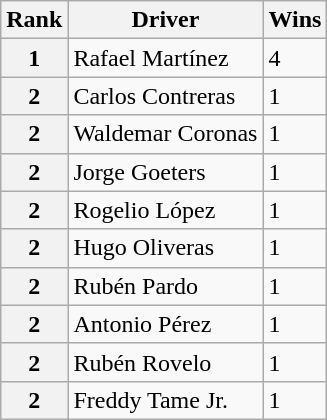<table class="wikitable">
<tr>
<th>Rank</th>
<th>Driver</th>
<th>Wins</th>
</tr>
<tr>
<th>1</th>
<td> Rafael Martínez</td>
<td>4</td>
</tr>
<tr>
<th>2</th>
<td> Carlos Contreras</td>
<td>1</td>
</tr>
<tr>
<th>2</th>
<td> Waldemar Coronas</td>
<td>1</td>
</tr>
<tr>
<th>2</th>
<td> Jorge Goeters</td>
<td>1</td>
</tr>
<tr>
<th>2</th>
<td> Rogelio López</td>
<td>1</td>
</tr>
<tr>
<th>2</th>
<td> Hugo Oliveras</td>
<td>1</td>
</tr>
<tr>
<th>2</th>
<td> Rubén Pardo</td>
<td>1</td>
</tr>
<tr>
<th>2</th>
<td> Antonio Pérez</td>
<td>1</td>
</tr>
<tr>
<th>2</th>
<td> Rubén Rovelo</td>
<td>1</td>
</tr>
<tr>
<th>2</th>
<td> Freddy Tame Jr.</td>
<td>1</td>
</tr>
</table>
